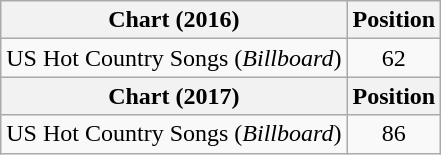<table class="wikitable">
<tr>
<th>Chart (2016)</th>
<th>Position</th>
</tr>
<tr>
<td>US Hot Country Songs (<em>Billboard</em>)</td>
<td align="center">62</td>
</tr>
<tr>
<th>Chart (2017)</th>
<th>Position</th>
</tr>
<tr>
<td>US Hot Country Songs (<em>Billboard</em>)</td>
<td align="center">86</td>
</tr>
</table>
